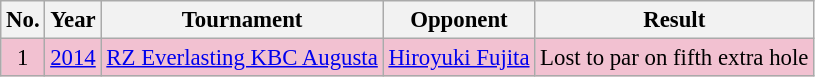<table class="wikitable" style="font-size:95%;">
<tr>
<th>No.</th>
<th>Year</th>
<th>Tournament</th>
<th>Opponent</th>
<th>Result</th>
</tr>
<tr style="background:#F2C1D1;">
<td align=center>1</td>
<td><a href='#'>2014</a></td>
<td><a href='#'>RZ Everlasting KBC Augusta</a></td>
<td> <a href='#'>Hiroyuki Fujita</a></td>
<td>Lost to par on fifth extra hole</td>
</tr>
</table>
